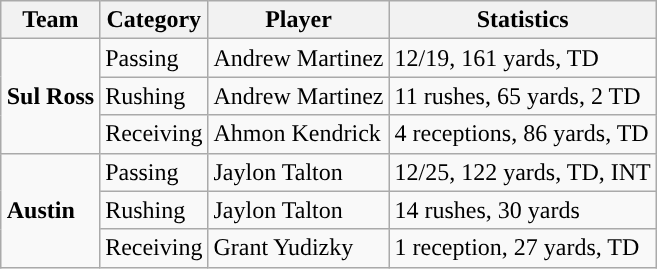<table class="wikitable" style="float: right;">
<tr>
<th>Team</th>
<th>Category</th>
<th>Player</th>
<th>Statistics</th>
</tr>
<tr>
<td rowspan=3><strong>Sul Ross</strong></td>
<td>Passing</td>
<td>Andrew Martinez</td>
<td>12/19, 161 yards, TD</td>
</tr>
<tr>
<td>Rushing</td>
<td>Andrew Martinez</td>
<td>11 rushes, 65 yards, 2 TD</td>
</tr>
<tr>
<td>Receiving</td>
<td>Ahmon Kendrick</td>
<td>4 receptions, 86 yards, TD</td>
</tr>
<tr>
<td rowspan=3><strong>Austin</strong></td>
<td>Passing</td>
<td>Jaylon Talton</td>
<td>12/25, 122 yards, TD, INT</td>
</tr>
<tr>
<td>Rushing</td>
<td>Jaylon Talton</td>
<td>14 rushes, 30 yards</td>
</tr>
<tr>
<td>Receiving</td>
<td>Grant Yudizky</td>
<td>1 reception, 27 yards, TD</td>
</tr>
</table>
